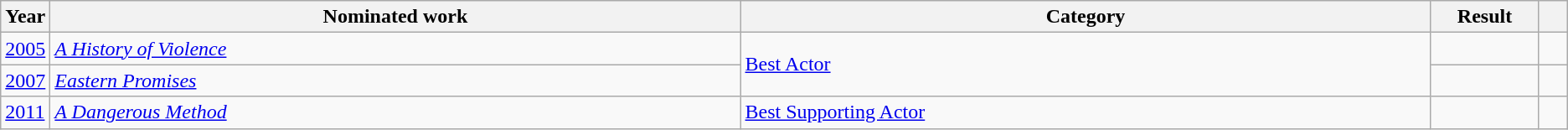<table class="wikitable sortable">
<tr>
<th scope="col" style="width:1em;">Year</th>
<th scope="col" style="width:35em;">Nominated work</th>
<th scope="col" style="width:35em;">Category</th>
<th scope="col" style="width:5em;">Result</th>
<th scope="col" style="width:1em;" class="unsortable"></th>
</tr>
<tr>
<td><a href='#'>2005</a></td>
<td><em><a href='#'>A History of Violence</a></em></td>
<td rowspan="2"><a href='#'>Best Actor</a></td>
<td></td>
<td style="text-align:center;"></td>
</tr>
<tr>
<td><a href='#'>2007</a></td>
<td><em><a href='#'>Eastern Promises</a></em></td>
<td></td>
<td style="text-align:center;"></td>
</tr>
<tr>
<td><a href='#'>2011</a></td>
<td><em><a href='#'>A Dangerous Method</a></em></td>
<td><a href='#'>Best Supporting Actor</a></td>
<td></td>
<td style="text-align:center;"></td>
</tr>
</table>
